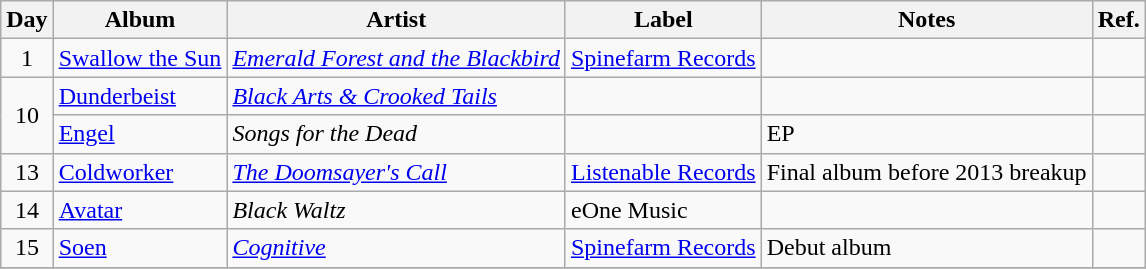<table class="wikitable">
<tr>
<th>Day</th>
<th>Album</th>
<th>Artist</th>
<th>Label</th>
<th>Notes</th>
<th>Ref.</th>
</tr>
<tr>
<td rowspan="1" style="text-align:center;">1</td>
<td><a href='#'>Swallow the Sun</a></td>
<td><em><a href='#'>Emerald Forest and the Blackbird</a></em></td>
<td><a href='#'>Spinefarm Records</a></td>
<td></td>
<td></td>
</tr>
<tr>
<td rowspan="2" style="text-align:center;">10</td>
<td><a href='#'>Dunderbeist</a></td>
<td><em><a href='#'>Black Arts & Crooked Tails</a></em></td>
<td></td>
<td></td>
<td></td>
</tr>
<tr>
<td><a href='#'>Engel</a></td>
<td><em>Songs for the Dead</em></td>
<td></td>
<td>EP</td>
<td></td>
</tr>
<tr>
<td rowspan="1" style="text-align:center;">13</td>
<td><a href='#'>Coldworker</a></td>
<td><em><a href='#'>The Doomsayer's Call</a></em></td>
<td><a href='#'>Listenable Records</a></td>
<td>Final album before 2013 breakup</td>
<td></td>
</tr>
<tr>
<td rowspan="1" style="text-align:center;">14</td>
<td><a href='#'>Avatar</a></td>
<td><em>Black Waltz</em></td>
<td>eOne Music</td>
<td></td>
<td></td>
</tr>
<tr>
<td rowspan="1" style="text-align:center;">15</td>
<td><a href='#'>Soen</a></td>
<td><em><a href='#'>Cognitive</a></em></td>
<td><a href='#'>Spinefarm Records</a></td>
<td>Debut album</td>
<td></td>
</tr>
<tr>
</tr>
</table>
